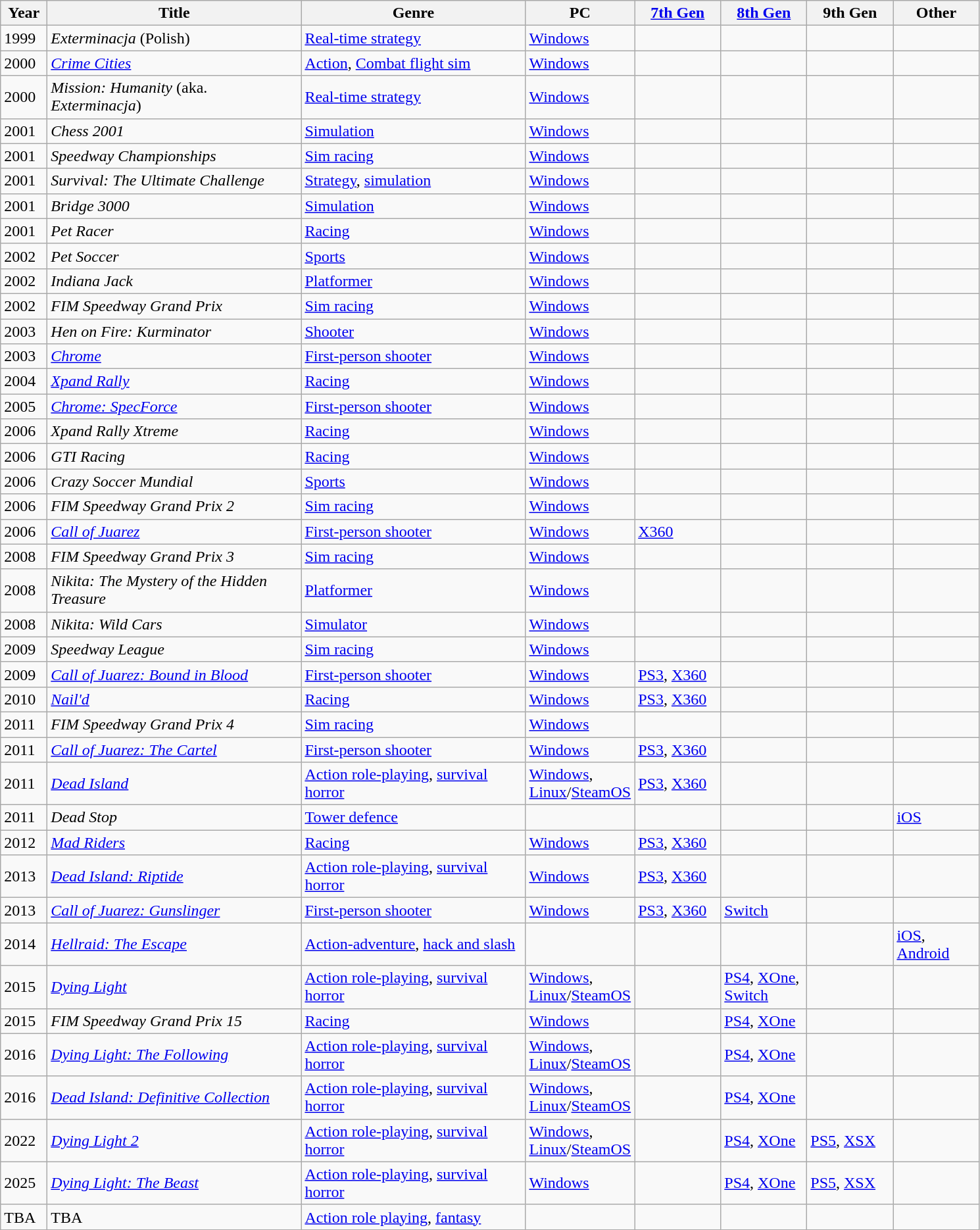<table class="wikitable sortable">
<tr>
<th scope="col" width=40>Year</th>
<th scope="col" width=250>Title</th>
<th scope="col" width=220>Genre</th>
<th scope="col" width=80>PC</th>
<th scope="col" width=80><a href='#'>7th Gen</a></th>
<th scope="col" width=80><a href='#'>8th Gen</a></th>
<th scope="col" width=80>9th Gen</th>
<th scope="col" width=80>Other</th>
</tr>
<tr>
<td>1999</td>
<td><em>Exterminacja</em> (Polish)</td>
<td><a href='#'>Real-time strategy</a></td>
<td><a href='#'>Windows</a></td>
<td></td>
<td></td>
<td></td>
<td></td>
</tr>
<tr>
<td>2000</td>
<td><em><a href='#'>Crime Cities</a></em></td>
<td><a href='#'>Action</a>, <a href='#'>Combat flight sim</a></td>
<td><a href='#'>Windows</a></td>
<td></td>
<td></td>
<td></td>
<td></td>
</tr>
<tr>
<td>2000</td>
<td><em>Mission: Humanity</em> (aka. <em>Exterminacja</em>)</td>
<td><a href='#'>Real-time strategy</a></td>
<td><a href='#'>Windows</a></td>
<td></td>
<td></td>
<td></td>
<td></td>
</tr>
<tr>
<td>2001</td>
<td><em>Chess 2001</em></td>
<td><a href='#'>Simulation</a></td>
<td><a href='#'>Windows</a></td>
<td></td>
<td></td>
<td></td>
<td></td>
</tr>
<tr>
<td>2001</td>
<td><em>Speedway Championships</em></td>
<td><a href='#'>Sim racing</a></td>
<td><a href='#'>Windows</a></td>
<td></td>
<td></td>
<td></td>
<td></td>
</tr>
<tr>
<td>2001</td>
<td><em>Survival: The Ultimate Challenge</em></td>
<td><a href='#'>Strategy</a>, <a href='#'>simulation</a></td>
<td><a href='#'>Windows</a></td>
<td></td>
<td></td>
<td></td>
<td></td>
</tr>
<tr>
<td>2001</td>
<td><em>Bridge 3000</em></td>
<td><a href='#'>Simulation</a></td>
<td><a href='#'>Windows</a></td>
<td></td>
<td></td>
<td></td>
<td></td>
</tr>
<tr>
<td>2001</td>
<td><em>Pet Racer</em></td>
<td><a href='#'>Racing</a></td>
<td><a href='#'>Windows</a></td>
<td></td>
<td></td>
<td></td>
<td></td>
</tr>
<tr>
<td>2002</td>
<td><em>Pet Soccer</em></td>
<td><a href='#'>Sports</a></td>
<td><a href='#'>Windows</a></td>
<td></td>
<td></td>
<td></td>
<td></td>
</tr>
<tr>
<td>2002</td>
<td><em>Indiana Jack</em></td>
<td><a href='#'>Platformer</a></td>
<td><a href='#'>Windows</a></td>
<td></td>
<td></td>
<td></td>
<td></td>
</tr>
<tr>
<td>2002</td>
<td><em>FIM Speedway Grand Prix</em></td>
<td><a href='#'>Sim racing</a></td>
<td><a href='#'>Windows</a></td>
<td></td>
<td></td>
<td></td>
<td></td>
</tr>
<tr>
<td>2003</td>
<td><em>Hen on Fire: Kurminator</em></td>
<td><a href='#'>Shooter</a></td>
<td><a href='#'>Windows</a></td>
<td></td>
<td></td>
<td></td>
<td></td>
</tr>
<tr>
<td>2003</td>
<td><em><a href='#'>Chrome</a></em></td>
<td><a href='#'>First-person shooter</a></td>
<td><a href='#'>Windows</a></td>
<td></td>
<td></td>
<td></td>
<td></td>
</tr>
<tr>
<td>2004</td>
<td><em><a href='#'>Xpand Rally</a></em></td>
<td><a href='#'>Racing</a></td>
<td><a href='#'>Windows</a></td>
<td></td>
<td></td>
<td></td>
<td></td>
</tr>
<tr>
<td>2005</td>
<td><em><a href='#'>Chrome: SpecForce</a></em></td>
<td><a href='#'>First-person shooter</a></td>
<td><a href='#'>Windows</a></td>
<td></td>
<td></td>
<td></td>
<td></td>
</tr>
<tr>
<td>2006</td>
<td><em>Xpand Rally Xtreme</em></td>
<td><a href='#'>Racing</a></td>
<td><a href='#'>Windows</a></td>
<td></td>
<td></td>
<td></td>
<td></td>
</tr>
<tr>
<td>2006</td>
<td><em>GTI Racing</em></td>
<td><a href='#'>Racing</a></td>
<td><a href='#'>Windows</a></td>
<td></td>
<td></td>
<td></td>
<td></td>
</tr>
<tr>
<td>2006</td>
<td><em>Crazy Soccer Mundial</em></td>
<td><a href='#'>Sports</a></td>
<td><a href='#'>Windows</a></td>
<td></td>
<td></td>
<td></td>
<td></td>
</tr>
<tr>
<td>2006</td>
<td><em>FIM Speedway Grand Prix 2</em></td>
<td><a href='#'>Sim racing</a></td>
<td><a href='#'>Windows</a></td>
<td></td>
<td></td>
<td></td>
<td></td>
</tr>
<tr>
<td>2006</td>
<td><em><a href='#'>Call of Juarez</a></em></td>
<td><a href='#'>First-person shooter</a></td>
<td><a href='#'>Windows</a></td>
<td><a href='#'>X360</a></td>
<td></td>
<td></td>
<td></td>
</tr>
<tr>
<td>2008</td>
<td><em>FIM Speedway Grand Prix 3</em></td>
<td><a href='#'>Sim racing</a></td>
<td><a href='#'>Windows</a></td>
<td></td>
<td></td>
<td></td>
<td></td>
</tr>
<tr>
<td>2008</td>
<td><em>Nikita: The Mystery of the Hidden Treasure</em></td>
<td><a href='#'>Platformer</a></td>
<td><a href='#'>Windows</a></td>
<td></td>
<td></td>
<td></td>
<td></td>
</tr>
<tr>
<td>2008</td>
<td><em>Nikita: Wild Cars</em></td>
<td><a href='#'>Simulator</a></td>
<td><a href='#'>Windows</a></td>
<td></td>
<td></td>
<td></td>
<td></td>
</tr>
<tr>
<td>2009</td>
<td><em>Speedway League</em></td>
<td><a href='#'>Sim racing</a></td>
<td><a href='#'>Windows</a></td>
<td></td>
<td></td>
<td></td>
<td></td>
</tr>
<tr>
<td>2009</td>
<td><em><a href='#'>Call of Juarez: Bound in Blood</a></em></td>
<td><a href='#'>First-person shooter</a></td>
<td><a href='#'>Windows</a></td>
<td><a href='#'>PS3</a>, <a href='#'>X360</a></td>
<td></td>
<td></td>
<td></td>
</tr>
<tr>
<td>2010</td>
<td><em><a href='#'>Nail'd</a></em></td>
<td><a href='#'>Racing</a></td>
<td><a href='#'>Windows</a></td>
<td><a href='#'>PS3</a>, <a href='#'>X360</a></td>
<td></td>
<td></td>
<td></td>
</tr>
<tr>
<td>2011</td>
<td><em>FIM Speedway Grand Prix 4</em></td>
<td><a href='#'>Sim racing</a></td>
<td><a href='#'>Windows</a></td>
<td></td>
<td></td>
<td></td>
<td></td>
</tr>
<tr>
<td>2011</td>
<td><em><a href='#'>Call of Juarez: The Cartel</a></em></td>
<td><a href='#'>First-person shooter</a></td>
<td><a href='#'>Windows</a></td>
<td><a href='#'>PS3</a>, <a href='#'>X360</a></td>
<td></td>
<td></td>
<td></td>
</tr>
<tr>
<td>2011</td>
<td><em><a href='#'>Dead Island</a></em></td>
<td><a href='#'>Action role-playing</a>, <a href='#'>survival horror</a></td>
<td><a href='#'>Windows</a>, <a href='#'>Linux</a>/<a href='#'>SteamOS</a></td>
<td><a href='#'>PS3</a>, <a href='#'>X360</a></td>
<td></td>
<td></td>
<td></td>
</tr>
<tr>
<td>2011</td>
<td><em>Dead Stop</em></td>
<td><a href='#'>Tower defence</a></td>
<td></td>
<td></td>
<td></td>
<td></td>
<td><a href='#'>iOS</a></td>
</tr>
<tr>
<td>2012</td>
<td><em><a href='#'>Mad Riders</a></em></td>
<td><a href='#'>Racing</a></td>
<td><a href='#'>Windows</a></td>
<td><a href='#'>PS3</a>, <a href='#'>X360</a></td>
<td></td>
<td></td>
<td></td>
</tr>
<tr>
<td>2013</td>
<td><em><a href='#'>Dead Island: Riptide</a></em></td>
<td><a href='#'>Action role-playing</a>, <a href='#'>survival horror</a></td>
<td><a href='#'>Windows</a></td>
<td><a href='#'>PS3</a>, <a href='#'>X360</a></td>
<td></td>
<td></td>
<td></td>
</tr>
<tr>
<td>2013</td>
<td><em><a href='#'>Call of Juarez: Gunslinger</a></em></td>
<td><a href='#'>First-person shooter</a></td>
<td><a href='#'>Windows</a></td>
<td><a href='#'>PS3</a>, <a href='#'>X360</a></td>
<td><a href='#'>Switch</a></td>
<td></td>
<td></td>
</tr>
<tr>
<td>2014</td>
<td><em><a href='#'>Hellraid: The Escape</a></em></td>
<td><a href='#'>Action-adventure</a>, <a href='#'>hack and slash</a></td>
<td></td>
<td></td>
<td></td>
<td></td>
<td><a href='#'>iOS</a>, <a href='#'>Android</a></td>
</tr>
<tr>
<td>2015</td>
<td><em><a href='#'>Dying Light</a></em></td>
<td><a href='#'>Action role-playing</a>, <a href='#'>survival horror</a></td>
<td><a href='#'>Windows</a>, <a href='#'>Linux</a>/<a href='#'>SteamOS</a></td>
<td></td>
<td><a href='#'>PS4</a>, <a href='#'>XOne</a>, <a href='#'>Switch</a></td>
<td></td>
<td></td>
</tr>
<tr>
<td>2015</td>
<td><em>FIM Speedway Grand Prix 15</em></td>
<td><a href='#'>Racing</a></td>
<td><a href='#'>Windows</a></td>
<td></td>
<td><a href='#'>PS4</a>, <a href='#'>XOne</a></td>
<td></td>
<td></td>
</tr>
<tr>
<td>2016</td>
<td><em><a href='#'>Dying Light: The Following</a></em></td>
<td><a href='#'>Action role-playing</a>, <a href='#'>survival horror</a></td>
<td><a href='#'>Windows</a>,<br><a href='#'>Linux</a>/<a href='#'>SteamOS</a></td>
<td></td>
<td><a href='#'>PS4</a>, <a href='#'>XOne</a></td>
<td></td>
<td></td>
</tr>
<tr>
<td>2016</td>
<td><em><a href='#'>Dead Island: Definitive Collection</a></em></td>
<td><a href='#'>Action role-playing</a>, <a href='#'>survival horror</a></td>
<td><a href='#'>Windows</a>,<br><a href='#'>Linux</a>/<a href='#'>SteamOS</a></td>
<td></td>
<td><a href='#'>PS4</a>, <a href='#'>XOne</a></td>
<td></td>
<td></td>
</tr>
<tr>
<td>2022</td>
<td><em><a href='#'>Dying Light 2</a></em></td>
<td><a href='#'>Action role-playing</a>, <a href='#'>survival horror</a></td>
<td><a href='#'>Windows</a>,<br><a href='#'>Linux</a>/<a href='#'>SteamOS</a></td>
<td></td>
<td><a href='#'>PS4</a>, <a href='#'>XOne</a></td>
<td><a href='#'>PS5</a>, <a href='#'>XSX</a></td>
<td></td>
</tr>
<tr>
<td>2025</td>
<td><em><a href='#'>Dying Light: The Beast</a></em></td>
<td><a href='#'>Action role-playing</a>, <a href='#'>survival horror</a></td>
<td><a href='#'>Windows</a></td>
<td></td>
<td><a href='#'>PS4</a>, <a href='#'>XOne</a></td>
<td><a href='#'>PS5</a>, <a href='#'>XSX</a></td>
<td></td>
</tr>
<tr>
<td>TBA</td>
<td>TBA</td>
<td><a href='#'>Action role playing</a>, <a href='#'>fantasy</a></td>
<td></td>
<td></td>
<td></td>
<td></td>
<td></td>
</tr>
</table>
